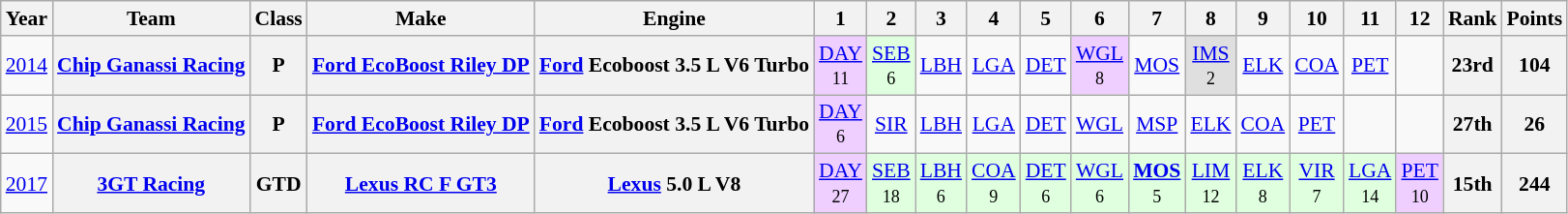<table class="wikitable" style="text-align:center; font-size:90%">
<tr>
<th>Year</th>
<th>Team</th>
<th>Class</th>
<th>Make</th>
<th>Engine</th>
<th>1</th>
<th>2</th>
<th>3</th>
<th>4</th>
<th>5</th>
<th>6</th>
<th>7</th>
<th>8</th>
<th>9</th>
<th>10</th>
<th>11</th>
<th>12</th>
<th>Rank</th>
<th>Points</th>
</tr>
<tr>
<td><a href='#'>2014</a></td>
<th><a href='#'>Chip Ganassi Racing</a></th>
<th>P</th>
<th><a href='#'>Ford EcoBoost Riley DP</a></th>
<th><a href='#'>Ford</a> Ecoboost 3.5 L V6 Turbo</th>
<td style="background:#efcfff;"><a href='#'>DAY</a><br><small>11</small></td>
<td style="background:#dfffdf;"><a href='#'>SEB</a><br><small>6</small></td>
<td><a href='#'>LBH</a></td>
<td><a href='#'>LGA</a></td>
<td><a href='#'>DET</a></td>
<td style="background:#efcfff;"><a href='#'>WGL</a><br><small>8</small></td>
<td><a href='#'>MOS</a></td>
<td style="background:#dfdfdf;"><a href='#'>IMS</a><br><small>2</small></td>
<td><a href='#'>ELK</a></td>
<td><a href='#'>COA</a></td>
<td><a href='#'>PET</a></td>
<td></td>
<th>23rd</th>
<th>104</th>
</tr>
<tr>
<td><a href='#'>2015</a></td>
<th><a href='#'>Chip Ganassi Racing</a></th>
<th>P</th>
<th><a href='#'>Ford EcoBoost Riley DP</a></th>
<th><a href='#'>Ford</a> Ecoboost 3.5 L V6 Turbo</th>
<td style="background:#EFCFFF;"><a href='#'>DAY</a><br><small>6</small></td>
<td><a href='#'>SIR</a></td>
<td><a href='#'>LBH</a></td>
<td><a href='#'>LGA</a></td>
<td><a href='#'>DET</a></td>
<td><a href='#'>WGL</a></td>
<td><a href='#'>MSP</a></td>
<td><a href='#'>ELK</a></td>
<td><a href='#'>COA</a></td>
<td><a href='#'>PET</a></td>
<td></td>
<td></td>
<th>27th</th>
<th>26</th>
</tr>
<tr>
<td><a href='#'>2017</a></td>
<th><a href='#'>3GT Racing</a></th>
<th>GTD</th>
<th><a href='#'>Lexus RC F GT3</a></th>
<th><a href='#'>Lexus</a> 5.0 L V8</th>
<td style="background:#EFCFFF;"><a href='#'>DAY</a><br><small>27</small></td>
<td style="background:#DFFFDF;"><a href='#'>SEB</a><br><small>18</small></td>
<td style="background:#DFFFDF;"><a href='#'>LBH</a><br><small>6</small></td>
<td style="background:#DFFFDF;"><a href='#'>COA</a><br><small>9</small></td>
<td style="background:#DFFFDF;"><a href='#'>DET</a><br><small>6</small></td>
<td style="background:#DFFFDF;"><a href='#'>WGL</a><br><small>6</small></td>
<td style="background:#DFFFDF;"><strong><a href='#'>MOS</a></strong><br><small>5</small></td>
<td style="background:#DFFFDF;"><a href='#'>LIM</a><br><small>12</small></td>
<td style="background:#DFFFDF;"><a href='#'>ELK</a><br><small>8</small></td>
<td style="background:#DFFFDF;"><a href='#'>VIR</a><br><small>7</small></td>
<td style="background:#DFFFDF;"><a href='#'>LGA</a><br><small>14</small></td>
<td style="background:#EFCFFF;"><a href='#'>PET</a><br><small>10</small></td>
<th>15th</th>
<th>244</th>
</tr>
</table>
